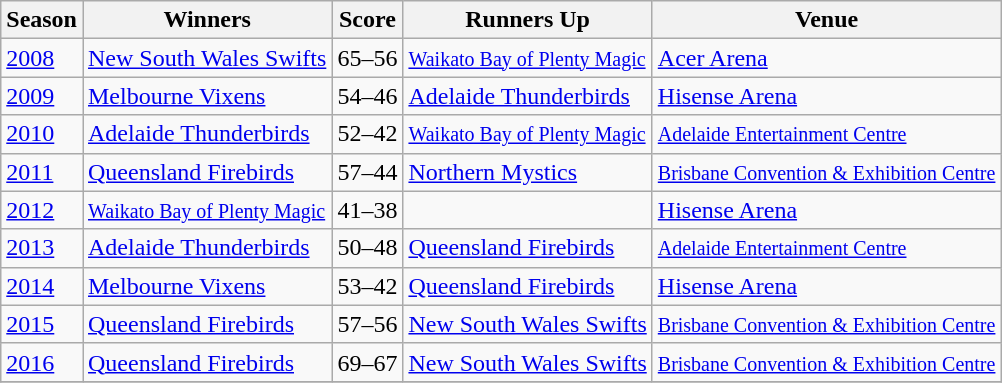<table class="wikitable collapsible">
<tr>
<th>Season</th>
<th>Winners</th>
<th>Score</th>
<th>Runners Up</th>
<th>Venue</th>
</tr>
<tr>
<td><a href='#'>2008</a></td>
<td><a href='#'>New South Wales Swifts</a></td>
<td>65–56</td>
<td><small><a href='#'>Waikato Bay of Plenty Magic</a></small></td>
<td><a href='#'>Acer Arena</a></td>
</tr>
<tr>
<td><a href='#'>2009</a></td>
<td><a href='#'>Melbourne Vixens</a></td>
<td>54–46</td>
<td><a href='#'>Adelaide Thunderbirds</a></td>
<td><a href='#'>Hisense Arena</a></td>
</tr>
<tr>
<td><a href='#'>2010</a></td>
<td><a href='#'>Adelaide Thunderbirds</a></td>
<td>52–42</td>
<td><small><a href='#'>Waikato Bay of Plenty Magic</a></small></td>
<td><small><a href='#'>Adelaide Entertainment Centre</a></small></td>
</tr>
<tr>
<td><a href='#'>2011</a></td>
<td><a href='#'>Queensland Firebirds</a></td>
<td>57–44</td>
<td><a href='#'>Northern Mystics</a></td>
<td><small><a href='#'>Brisbane Convention & Exhibition Centre</a></small></td>
</tr>
<tr>
<td><a href='#'>2012</a></td>
<td><small><a href='#'>Waikato Bay of Plenty Magic</a></small></td>
<td>41–38</td>
<td></td>
<td><a href='#'>Hisense Arena</a></td>
</tr>
<tr>
<td><a href='#'>2013</a></td>
<td><a href='#'>Adelaide Thunderbirds</a></td>
<td>50–48</td>
<td><a href='#'>Queensland Firebirds</a></td>
<td><small><a href='#'>Adelaide Entertainment Centre</a></small> </td>
</tr>
<tr>
<td><a href='#'>2014</a></td>
<td><a href='#'>Melbourne Vixens</a></td>
<td>53–42</td>
<td><a href='#'>Queensland Firebirds</a></td>
<td><a href='#'>Hisense Arena</a></td>
</tr>
<tr>
<td><a href='#'>2015</a></td>
<td><a href='#'>Queensland Firebirds</a></td>
<td>57–56</td>
<td><a href='#'>New South Wales Swifts</a></td>
<td><small><a href='#'>Brisbane Convention & Exhibition Centre</a></small></td>
</tr>
<tr>
<td><a href='#'>2016</a></td>
<td><a href='#'>Queensland Firebirds</a></td>
<td>69–67</td>
<td><a href='#'>New South Wales Swifts</a></td>
<td><small><a href='#'>Brisbane Convention & Exhibition Centre</a></small></td>
</tr>
<tr>
</tr>
</table>
